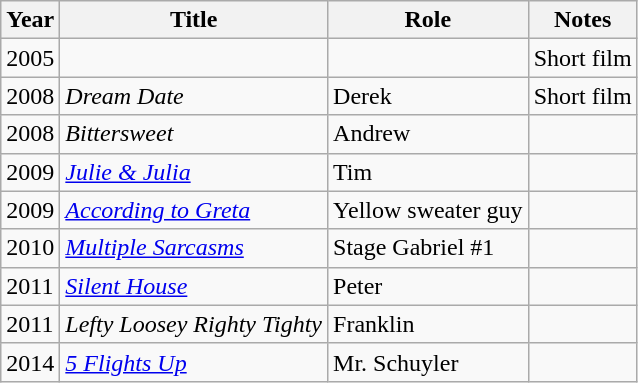<table class="wikitable sortable">
<tr>
<th>Year</th>
<th>Title</th>
<th>Role</th>
<th class="unsortable">Notes</th>
</tr>
<tr>
<td>2005</td>
<td><em></em></td>
<td></td>
<td>Short film</td>
</tr>
<tr>
<td>2008</td>
<td><em>Dream Date</em></td>
<td>Derek</td>
<td>Short film</td>
</tr>
<tr>
<td>2008</td>
<td><em>Bittersweet</em></td>
<td>Andrew</td>
<td></td>
</tr>
<tr>
<td>2009</td>
<td><em><a href='#'>Julie & Julia</a></em></td>
<td>Tim</td>
<td></td>
</tr>
<tr>
<td>2009</td>
<td><em><a href='#'>According to Greta</a></em></td>
<td>Yellow sweater guy</td>
<td></td>
</tr>
<tr>
<td>2010</td>
<td><em><a href='#'>Multiple Sarcasms</a></em></td>
<td>Stage Gabriel #1</td>
<td></td>
</tr>
<tr>
<td>2011</td>
<td><em><a href='#'>Silent House</a></em></td>
<td>Peter</td>
<td></td>
</tr>
<tr>
<td>2011</td>
<td><em>Lefty Loosey Righty Tighty</em></td>
<td>Franklin</td>
<td></td>
</tr>
<tr>
<td>2014</td>
<td><em><a href='#'>5 Flights Up</a></em></td>
<td>Mr. Schuyler</td>
<td></td>
</tr>
</table>
